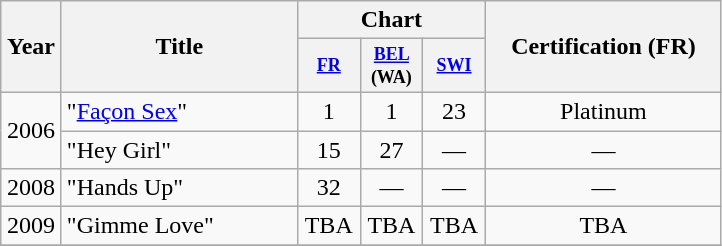<table class="wikitable">
<tr>
<th rowspan="2" width="33">Year</th>
<th rowspan="2" width="150">Title</th>
<th colspan="3">Chart</th>
<th rowspan="2" width="150">Certification (FR)</th>
</tr>
<tr>
<th style="width:3em;font-size:75%"><a href='#'>FR</a></th>
<th style="width:3em;font-size:75%"><a href='#'>BEL</a> (WA)</th>
<th style="width:3em;font-size:75%"><a href='#'>SWI</a></th>
</tr>
<tr>
<td align="center" rowspan="2">2006</td>
<td>"<a href='#'>Façon Sex</a>"</td>
<td align="center">1</td>
<td align="center">1</td>
<td align="center">23</td>
<td align="center">Platinum</td>
</tr>
<tr>
<td>"Hey Girl"</td>
<td align="center">15</td>
<td align="center">27</td>
<td align="center">—</td>
<td align="center">—</td>
</tr>
<tr>
<td align="center">2008</td>
<td>"Hands Up"</td>
<td align="center">32</td>
<td align="center">—</td>
<td align="center">—</td>
<td align="center">—</td>
</tr>
<tr>
<td align="center">2009</td>
<td>"Gimme Love"</td>
<td align="center">TBA</td>
<td align="center">TBA</td>
<td align="center">TBA</td>
<td align="center">TBA</td>
</tr>
<tr>
</tr>
</table>
